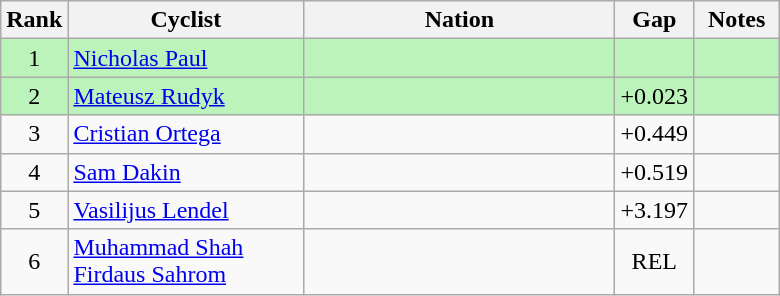<table class="wikitable" style="text-align:center">
<tr>
<th width=30>Rank</th>
<th width=150>Cyclist</th>
<th width=200>Nation</th>
<th width=30>Gap</th>
<th width=50>Notes</th>
</tr>
<tr bgcolor=#bbf3bb>
<td>1</td>
<td align=left><a href='#'>Nicholas Paul</a></td>
<td align=left></td>
<td></td>
<td></td>
</tr>
<tr bgcolor=#bbf3bb>
<td>2</td>
<td align=left><a href='#'>Mateusz Rudyk</a></td>
<td align=left></td>
<td>+0.023</td>
<td></td>
</tr>
<tr>
<td>3</td>
<td align=left><a href='#'>Cristian Ortega</a></td>
<td align=left></td>
<td>+0.449</td>
<td></td>
</tr>
<tr>
<td>4</td>
<td align=left><a href='#'>Sam Dakin</a></td>
<td align=left></td>
<td>+0.519</td>
<td></td>
</tr>
<tr>
<td>5</td>
<td align=left><a href='#'>Vasilijus Lendel</a></td>
<td align=left></td>
<td>+3.197</td>
<td></td>
</tr>
<tr>
<td>6</td>
<td align=left><a href='#'>Muhammad Shah Firdaus Sahrom</a></td>
<td align=left></td>
<td>REL</td>
<td></td>
</tr>
</table>
